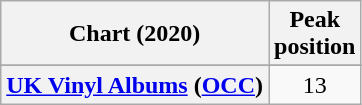<table class="wikitable sortable plainrowheaders" style="text-align:center">
<tr>
<th scope="col">Chart (2020)</th>
<th scope="col">Peak<br>position</th>
</tr>
<tr>
</tr>
<tr>
</tr>
<tr>
</tr>
<tr>
</tr>
<tr>
</tr>
<tr>
<th scope="row"><a href='#'>UK Vinyl Albums</a> (<a href='#'>OCC</a>)</th>
<td>13</td>
</tr>
</table>
